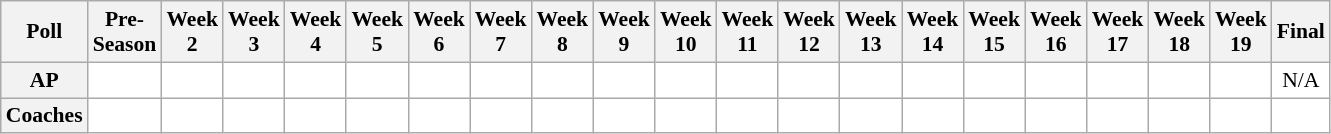<table class="wikitable" style="white-space:nowrap;font-size:90%">
<tr>
<th>Poll</th>
<th>Pre-<br>Season</th>
<th>Week<br>2</th>
<th>Week<br>3</th>
<th>Week<br>4</th>
<th>Week<br>5</th>
<th>Week<br>6</th>
<th>Week<br>7</th>
<th>Week<br>8</th>
<th>Week<br>9</th>
<th>Week<br>10</th>
<th>Week<br>11</th>
<th>Week<br>12</th>
<th>Week<br>13</th>
<th>Week<br>14</th>
<th>Week<br>15</th>
<th>Week<br>16</th>
<th>Week<br>17</th>
<th>Week<br>18</th>
<th>Week<br>19</th>
<th>Final</th>
</tr>
<tr style="text-align:center;">
<th>AP</th>
<td style="background:#FFF;"></td>
<td style="background:#FFF;"></td>
<td style="background:#FFF;"></td>
<td style="background:#FFF;"></td>
<td style="background:#FFF;"></td>
<td style="background:#FFF;"></td>
<td style="background:#FFF;"></td>
<td style="background:#FFF;"></td>
<td style="background:#FFF;"></td>
<td style="background:#FFF;"></td>
<td style="background:#FFF;"></td>
<td style="background:#FFF;"></td>
<td style="background:#FFF;"></td>
<td style="background:#FFF;"></td>
<td style="background:#FFF;"></td>
<td style="background:#FFF;"></td>
<td style="background:#FFF;"></td>
<td style="background:#FFF;"></td>
<td style="background:#FFF;"></td>
<td style="background:#FFF;">N/A</td>
</tr>
<tr style="text-align:center;">
<th>Coaches</th>
<td style="background:#FFF;"></td>
<td style="background:#FFF;"></td>
<td style="background:#FFF;"></td>
<td style="background:#FFF;"></td>
<td style="background:#FFF;"></td>
<td style="background:#FFF;"></td>
<td style="background:#FFF;"></td>
<td style="background:#FFF;"></td>
<td style="background:#FFF;"></td>
<td style="background:#FFF;"></td>
<td style="background:#FFF;"></td>
<td style="background:#FFF;"></td>
<td style="background:#FFF;"></td>
<td style="background:#FFF;"></td>
<td style="background:#FFF;"></td>
<td style="background:#FFF;"></td>
<td style="background:#FFF;"></td>
<td style="background:#FFF;"></td>
<td style="background:#FFF;"></td>
<td style="background:#FFF;"></td>
</tr>
</table>
